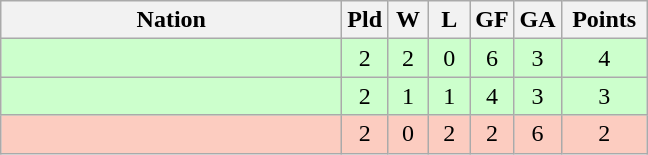<table class=wikitable style="text-align:center">
<tr>
<th width=220>Nation</th>
<th width=20>Pld</th>
<th width=20>W</th>
<th width=20>L</th>
<th width=20>GF</th>
<th width=20>GA</th>
<th width=50>Points</th>
</tr>
<tr bgcolor="#ccffcc">
<td align=left></td>
<td>2</td>
<td>2</td>
<td>0</td>
<td>6</td>
<td>3</td>
<td>4</td>
</tr>
<tr bgcolor="#ccffcc">
<td align=left></td>
<td>2</td>
<td>1</td>
<td>1</td>
<td>4</td>
<td>3</td>
<td>3</td>
</tr>
<tr bgcolor="#fcccc">
<td align=left></td>
<td>2</td>
<td>0</td>
<td>2</td>
<td>2</td>
<td>6</td>
<td>2</td>
</tr>
</table>
